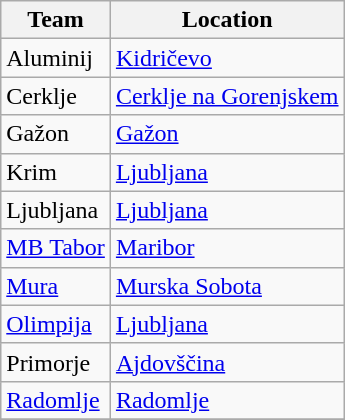<table class="wikitable">
<tr>
<th>Team</th>
<th>Location</th>
</tr>
<tr>
<td>Aluminij</td>
<td><a href='#'>Kidričevo</a></td>
</tr>
<tr>
<td>Cerklje</td>
<td><a href='#'>Cerklje na Gorenjskem</a></td>
</tr>
<tr>
<td>Gažon</td>
<td><a href='#'>Gažon</a></td>
</tr>
<tr>
<td>Krim</td>
<td><a href='#'>Ljubljana</a></td>
</tr>
<tr>
<td>Ljubljana</td>
<td><a href='#'>Ljubljana</a></td>
</tr>
<tr>
<td><a href='#'>MB Tabor</a></td>
<td><a href='#'>Maribor</a></td>
</tr>
<tr>
<td><a href='#'>Mura</a></td>
<td><a href='#'>Murska Sobota</a></td>
</tr>
<tr>
<td><a href='#'>Olimpija</a></td>
<td><a href='#'>Ljubljana</a></td>
</tr>
<tr>
<td>Primorje</td>
<td><a href='#'>Ajdovščina</a></td>
</tr>
<tr>
<td><a href='#'>Radomlje</a></td>
<td><a href='#'>Radomlje</a></td>
</tr>
<tr>
</tr>
</table>
